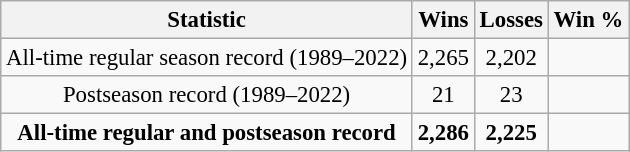<table class="wikitable" style="text-align:center; font-size:95%">
<tr>
<th rowspan=1>Statistic</th>
<th rowspan=1>Wins</th>
<th rowspan=1>Losses</th>
<th rowspan=1>Win %</th>
</tr>
<tr>
<td>All-time regular season record (1989–2022)</td>
<td>2,265</td>
<td>2,202</td>
<td></td>
</tr>
<tr>
<td>Postseason record (1989–2022)</td>
<td>21</td>
<td>23</td>
<td></td>
</tr>
<tr>
<td><strong>All-time regular and postseason record</strong></td>
<td><strong>2,286</strong></td>
<td><strong>2,225</strong></td>
<td><strong></strong></td>
</tr>
</table>
